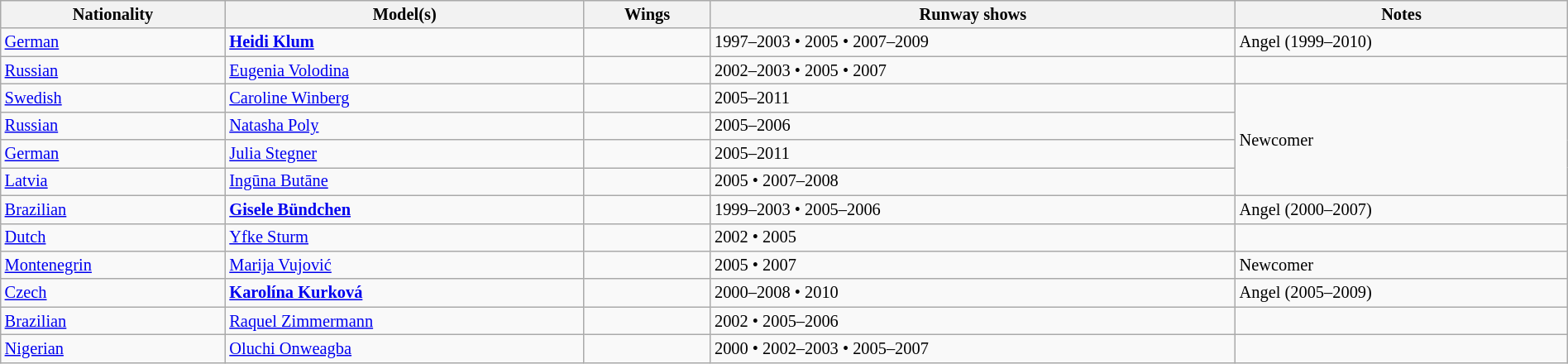<table class="wikitable" style="font-size:85%; width:100%;">
<tr>
<th>Nationality</th>
<th>Model(s)</th>
<th>Wings</th>
<th>Runway shows</th>
<th>Notes</th>
</tr>
<tr>
<td> <a href='#'>German</a></td>
<td><strong><a href='#'>Heidi Klum</a></strong></td>
<td align="center"></td>
<td>1997–2003 • 2005 • 2007–2009</td>
<td> Angel (1999–2010)</td>
</tr>
<tr>
<td> <a href='#'>Russian</a></td>
<td><a href='#'>Eugenia Volodina</a></td>
<td></td>
<td>2002–2003 • 2005 • 2007</td>
<td></td>
</tr>
<tr>
<td> <a href='#'>Swedish</a></td>
<td><a href='#'>Caroline Winberg</a></td>
<td></td>
<td>2005–2011</td>
<td rowspan="4">Newcomer</td>
</tr>
<tr>
<td> <a href='#'>Russian</a></td>
<td><a href='#'>Natasha Poly</a></td>
<td></td>
<td>2005–2006</td>
</tr>
<tr>
<td> <a href='#'>German</a></td>
<td><a href='#'>Julia Stegner</a></td>
<td></td>
<td>2005–2011</td>
</tr>
<tr>
<td> <a href='#'>Latvia</a></td>
<td><a href='#'>Ingūna Butāne</a></td>
<td></td>
<td>2005 • 2007–2008</td>
</tr>
<tr>
<td> <a href='#'>Brazilian</a></td>
<td><strong><a href='#'>Gisele Bündchen</a></strong></td>
<td></td>
<td>1999–2003 • 2005–2006</td>
<td> Angel (2000–2007)</td>
</tr>
<tr>
<td> <a href='#'>Dutch</a></td>
<td><a href='#'>Yfke Sturm</a></td>
<td></td>
<td>2002 • 2005</td>
<td></td>
</tr>
<tr>
<td> <a href='#'>Montenegrin</a></td>
<td><a href='#'>Marija Vujović</a></td>
<td></td>
<td>2005 • 2007</td>
<td>Newcomer</td>
</tr>
<tr>
<td> <a href='#'>Czech</a></td>
<td><strong><a href='#'>Karolína Kurková</a></strong></td>
<td align="center"></td>
<td>2000–2008 • 2010</td>
<td> Angel (2005–2009)</td>
</tr>
<tr>
<td> <a href='#'>Brazilian</a></td>
<td><a href='#'>Raquel Zimmermann</a></td>
<td></td>
<td>2002 • 2005–2006</td>
<td></td>
</tr>
<tr>
<td> <a href='#'>Nigerian</a></td>
<td><a href='#'>Oluchi Onweagba</a></td>
<td></td>
<td>2000 • 2002–2003 • 2005–2007</td>
<td></td>
</tr>
</table>
